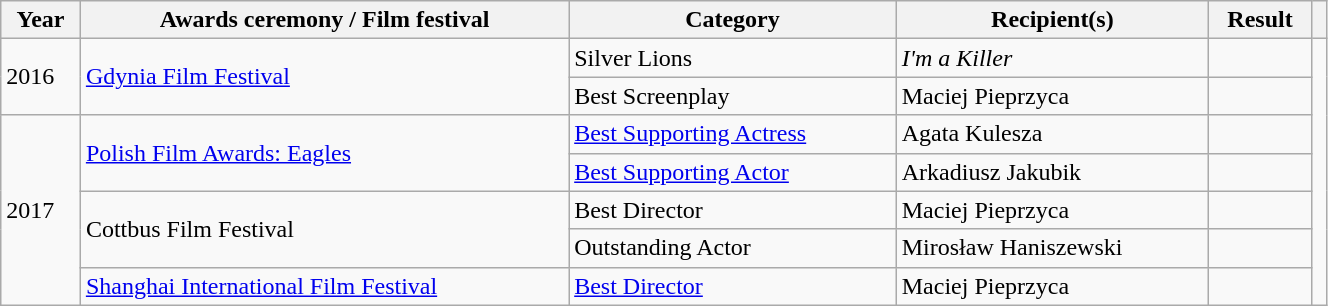<table class="wikitable sortable" style="width:70%;">
<tr>
<th scope="col">Year</th>
<th scope="col">Awards ceremony / Film festival</th>
<th scope="col">Category</th>
<th scope="col">Recipient(s)</th>
<th scope="col">Result</th>
<th scope="col" class="unsortable"></th>
</tr>
<tr>
<td rowspan="2">2016</td>
<td rowspan="2"><a href='#'>Gdynia Film Festival</a></td>
<td>Silver Lions</td>
<td><em>I'm a Killer</em></td>
<td></td>
<td rowspan="7"></td>
</tr>
<tr>
<td>Best Screenplay</td>
<td>Maciej Pieprzyca</td>
<td></td>
</tr>
<tr>
<td rowspan="5">2017</td>
<td rowspan="2"><a href='#'>Polish Film Awards: Eagles</a></td>
<td><a href='#'>Best Supporting Actress</a></td>
<td>Agata Kulesza</td>
<td></td>
</tr>
<tr>
<td><a href='#'>Best Supporting Actor</a></td>
<td>Arkadiusz Jakubik</td>
<td></td>
</tr>
<tr>
<td rowspan="2">Cottbus Film Festival</td>
<td>Best Director</td>
<td>Maciej Pieprzyca</td>
<td></td>
</tr>
<tr>
<td>Outstanding Actor</td>
<td>Mirosław Haniszewski</td>
<td></td>
</tr>
<tr>
<td><a href='#'>Shanghai International Film Festival</a></td>
<td><a href='#'>Best Director</a></td>
<td>Maciej Pieprzyca</td>
<td></td>
</tr>
</table>
